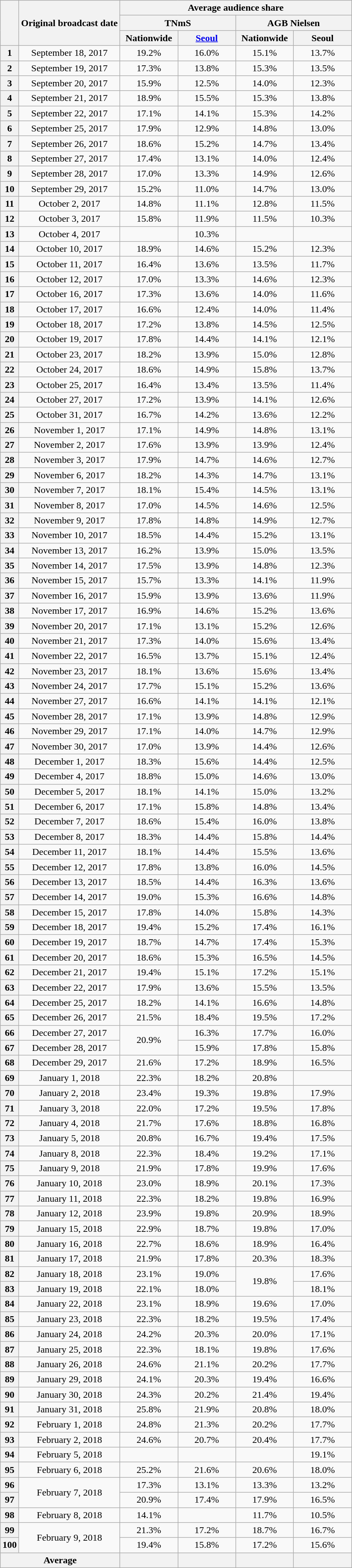<table class="wikitable" style="text-align:center">
<tr>
<th rowspan="3"></th>
<th rowspan="3">Original broadcast date</th>
<th colspan="4">Average audience share</th>
</tr>
<tr>
<th colspan="2">TNmS</th>
<th colspan="2">AGB Nielsen</th>
</tr>
<tr>
<th width=90>Nationwide</th>
<th width=90><a href='#'>Seoul</a></th>
<th width=90>Nationwide</th>
<th width=90>Seoul</th>
</tr>
<tr>
<th>1</th>
<td>September 18, 2017</td>
<td>19.2% </td>
<td>16.0% </td>
<td>15.1% </td>
<td>13.7% </td>
</tr>
<tr>
<th>2</th>
<td>September 19, 2017</td>
<td>17.3% </td>
<td>13.8% </td>
<td>15.3% </td>
<td>13.5% </td>
</tr>
<tr>
<th>3</th>
<td>September 20, 2017</td>
<td>15.9% </td>
<td>12.5% </td>
<td>14.0% </td>
<td>12.3% </td>
</tr>
<tr>
<th>4</th>
<td>September 21, 2017</td>
<td>18.9% </td>
<td>15.5% </td>
<td>15.3% </td>
<td>13.8% </td>
</tr>
<tr>
<th>5</th>
<td>September 22, 2017</td>
<td>17.1% </td>
<td>14.1% </td>
<td>15.3% </td>
<td>14.2% </td>
</tr>
<tr>
<th>6</th>
<td>September 25, 2017</td>
<td>17.9% </td>
<td>12.9% </td>
<td>14.8% </td>
<td>13.0% </td>
</tr>
<tr>
<th>7</th>
<td>September 26, 2017</td>
<td>18.6% </td>
<td>15.2% </td>
<td>14.7% </td>
<td>13.4% </td>
</tr>
<tr>
<th>8</th>
<td>September 27, 2017</td>
<td>17.4% </td>
<td>13.1% </td>
<td>14.0% </td>
<td>12.4% </td>
</tr>
<tr>
<th>9</th>
<td>September 28, 2017</td>
<td>17.0% </td>
<td>13.3% </td>
<td>14.9% </td>
<td>12.6% </td>
</tr>
<tr>
<th>10</th>
<td>September 29, 2017</td>
<td>15.2% </td>
<td>11.0% </td>
<td>14.7% </td>
<td>13.0% </td>
</tr>
<tr>
<th>11</th>
<td>October 2, 2017</td>
<td>14.8% </td>
<td>11.1% </td>
<td>12.8% </td>
<td>11.5% </td>
</tr>
<tr>
<th>12</th>
<td>October 3, 2017</td>
<td>15.8% </td>
<td>11.9% </td>
<td>11.5% </td>
<td>10.3% </td>
</tr>
<tr>
<th>13</th>
<td>October 4, 2017</td>
<td> </td>
<td>10.3% </td>
<td> </td>
<td> </td>
</tr>
<tr>
<th>14</th>
<td>October 10, 2017</td>
<td>18.9% </td>
<td>14.6% </td>
<td>15.2% </td>
<td>12.3% </td>
</tr>
<tr>
<th>15</th>
<td>October 11, 2017</td>
<td>16.4% </td>
<td>13.6% </td>
<td>13.5% </td>
<td>11.7% </td>
</tr>
<tr>
<th>16</th>
<td>October 12, 2017</td>
<td>17.0% </td>
<td>13.3% </td>
<td>14.6% </td>
<td>12.3% </td>
</tr>
<tr>
<th>17</th>
<td>October 16, 2017</td>
<td>17.3% </td>
<td>13.6% </td>
<td>14.0% </td>
<td>11.6% </td>
</tr>
<tr>
<th>18</th>
<td>October 17, 2017</td>
<td>16.6% </td>
<td>12.4% </td>
<td>14.0% </td>
<td>11.4% </td>
</tr>
<tr>
<th>19</th>
<td>October 18, 2017</td>
<td>17.2% </td>
<td>13.8% </td>
<td>14.5% </td>
<td>12.5% </td>
</tr>
<tr>
<th>20</th>
<td>October 19, 2017</td>
<td>17.8% </td>
<td>14.4% </td>
<td>14.1% </td>
<td>12.1% </td>
</tr>
<tr>
<th>21</th>
<td>October 23, 2017</td>
<td>18.2% </td>
<td>13.9% </td>
<td>15.0% </td>
<td>12.8% </td>
</tr>
<tr>
<th>22</th>
<td>October 24, 2017</td>
<td>18.6% </td>
<td>14.9% </td>
<td>15.8% </td>
<td>13.7% </td>
</tr>
<tr>
<th>23</th>
<td>October 25, 2017</td>
<td>16.4% </td>
<td>13.4% </td>
<td>13.5% </td>
<td>11.4% </td>
</tr>
<tr>
<th>24</th>
<td>October 27, 2017</td>
<td>17.2% </td>
<td>13.9% </td>
<td>14.1% </td>
<td>12.6% </td>
</tr>
<tr>
<th>25</th>
<td>October 31, 2017</td>
<td>16.7% </td>
<td>14.2% </td>
<td>13.6% </td>
<td>12.2% </td>
</tr>
<tr>
<th>26</th>
<td>November 1, 2017</td>
<td>17.1% </td>
<td>14.9% </td>
<td>14.8% </td>
<td>13.1% </td>
</tr>
<tr>
<th>27</th>
<td>November 2, 2017</td>
<td>17.6% </td>
<td>13.9% </td>
<td>13.9% </td>
<td>12.4% </td>
</tr>
<tr>
<th>28</th>
<td>November 3, 2017</td>
<td>17.9% </td>
<td>14.7% </td>
<td>14.6% </td>
<td>12.7% </td>
</tr>
<tr>
<th>29</th>
<td>November 6, 2017</td>
<td>18.2% </td>
<td>14.3% </td>
<td>14.7% </td>
<td>13.1% </td>
</tr>
<tr>
<th>30</th>
<td>November 7, 2017</td>
<td>18.1% </td>
<td>15.4% </td>
<td>14.5% </td>
<td>13.1% </td>
</tr>
<tr>
<th>31</th>
<td>November 8, 2017</td>
<td>17.0% </td>
<td>14.5% </td>
<td>14.6% </td>
<td>12.5% </td>
</tr>
<tr>
<th>32</th>
<td>November 9, 2017</td>
<td>17.8% </td>
<td>14.8% </td>
<td>14.9% </td>
<td>12.7% </td>
</tr>
<tr>
<th>33</th>
<td>November 10, 2017</td>
<td>18.5% </td>
<td>14.4% </td>
<td>15.2% </td>
<td>13.1% </td>
</tr>
<tr>
<th>34</th>
<td>November 13, 2017</td>
<td>16.2% </td>
<td>13.9% </td>
<td>15.0% </td>
<td>13.5% </td>
</tr>
<tr>
<th>35</th>
<td>November 14, 2017</td>
<td>17.5% </td>
<td>13.9% </td>
<td>14.8% </td>
<td>12.3% </td>
</tr>
<tr>
<th>36</th>
<td>November 15, 2017</td>
<td>15.7% </td>
<td>13.3% </td>
<td>14.1% </td>
<td>11.9% </td>
</tr>
<tr>
<th>37</th>
<td>November 16, 2017</td>
<td>15.9% </td>
<td>13.9% </td>
<td>13.6% </td>
<td>11.9% </td>
</tr>
<tr>
<th>38</th>
<td>November 17, 2017</td>
<td>16.9% </td>
<td>14.6% </td>
<td>15.2% </td>
<td>13.6% </td>
</tr>
<tr>
<th>39</th>
<td>November 20, 2017</td>
<td>17.1% </td>
<td>13.1% </td>
<td>15.2% </td>
<td>12.6% </td>
</tr>
<tr>
<th>40</th>
<td>November 21, 2017</td>
<td>17.3% </td>
<td>14.0% </td>
<td>15.6% </td>
<td>13.4% </td>
</tr>
<tr>
<th>41</th>
<td>November 22, 2017</td>
<td>16.5% </td>
<td>13.7% </td>
<td>15.1% </td>
<td>12.4% </td>
</tr>
<tr>
<th>42</th>
<td>November 23, 2017</td>
<td>18.1% </td>
<td>13.6% </td>
<td>15.6% </td>
<td>13.4% </td>
</tr>
<tr>
<th>43</th>
<td>November 24, 2017</td>
<td>17.7% </td>
<td>15.1% </td>
<td>15.2% </td>
<td>13.6% </td>
</tr>
<tr>
<th>44</th>
<td>November 27, 2017</td>
<td>16.6% </td>
<td>14.1% </td>
<td>14.1% </td>
<td>12.1% </td>
</tr>
<tr>
<th>45</th>
<td>November 28, 2017</td>
<td>17.1% </td>
<td>13.9% </td>
<td>14.8% </td>
<td>12.9% </td>
</tr>
<tr>
<th>46</th>
<td>November 29, 2017</td>
<td>17.1% </td>
<td>14.0% </td>
<td>14.7% </td>
<td>12.9% </td>
</tr>
<tr>
<th>47</th>
<td>November 30, 2017</td>
<td>17.0% </td>
<td>13.9% </td>
<td>14.4% </td>
<td>12.6% </td>
</tr>
<tr>
<th>48</th>
<td>December 1, 2017</td>
<td>18.3% </td>
<td>15.6% </td>
<td>14.4% </td>
<td>12.5% </td>
</tr>
<tr>
<th>49</th>
<td>December 4, 2017</td>
<td>18.8% </td>
<td>15.0% </td>
<td>14.6% </td>
<td>13.0% </td>
</tr>
<tr>
<th>50</th>
<td>December 5, 2017</td>
<td>18.1% </td>
<td>14.1% </td>
<td>15.0% </td>
<td>13.2% </td>
</tr>
<tr>
<th>51</th>
<td>December 6, 2017</td>
<td>17.1% </td>
<td>15.8% </td>
<td>14.8% </td>
<td>13.4% </td>
</tr>
<tr>
<th>52</th>
<td>December 7, 2017</td>
<td>18.6% </td>
<td>15.4% </td>
<td>16.0% </td>
<td>13.8% </td>
</tr>
<tr>
<th>53</th>
<td>December 8, 2017</td>
<td>18.3% </td>
<td>14.4% </td>
<td>15.8% </td>
<td>14.4% </td>
</tr>
<tr>
<th>54</th>
<td>December 11, 2017</td>
<td>18.1% </td>
<td>14.4% </td>
<td>15.5% </td>
<td>13.6% </td>
</tr>
<tr>
<th>55</th>
<td>December 12, 2017</td>
<td>17.8% </td>
<td>13.8% </td>
<td>16.0% </td>
<td>14.5% </td>
</tr>
<tr>
<th>56</th>
<td>December 13, 2017</td>
<td>18.5% </td>
<td>14.4% </td>
<td>16.3% </td>
<td>13.6% </td>
</tr>
<tr>
<th>57</th>
<td>December 14, 2017</td>
<td>19.0% </td>
<td>15.3% </td>
<td>16.6% </td>
<td>14.8% </td>
</tr>
<tr>
<th>58</th>
<td>December 15, 2017</td>
<td>17.8% </td>
<td>14.0% </td>
<td>15.8% </td>
<td>14.3% </td>
</tr>
<tr>
<th>59</th>
<td>December 18, 2017</td>
<td>19.4% </td>
<td>15.2% </td>
<td>17.4% </td>
<td>16.1% </td>
</tr>
<tr>
<th>60</th>
<td>December 19, 2017</td>
<td>18.7% </td>
<td>14.7% </td>
<td>17.4% </td>
<td>15.3% </td>
</tr>
<tr>
<th>61</th>
<td>December 20, 2017</td>
<td>18.6% </td>
<td>15.3% </td>
<td>16.5% </td>
<td>14.5% </td>
</tr>
<tr>
<th>62</th>
<td>December 21, 2017</td>
<td>19.4% </td>
<td>15.1% </td>
<td>17.2% </td>
<td>15.1% </td>
</tr>
<tr>
<th>63</th>
<td>December 22, 2017</td>
<td>17.9% </td>
<td>13.6% </td>
<td>15.5% </td>
<td>13.5% </td>
</tr>
<tr>
<th>64</th>
<td>December 25, 2017</td>
<td>18.2% </td>
<td>14.1% </td>
<td>16.6% </td>
<td>14.8% </td>
</tr>
<tr>
<th>65</th>
<td>December 26, 2017</td>
<td>21.5% </td>
<td>18.4% </td>
<td>19.5% </td>
<td>17.2% </td>
</tr>
<tr>
<th>66</th>
<td>December 27, 2017</td>
<td rowspan="2">20.9% </td>
<td>16.3% </td>
<td>17.7% </td>
<td>16.0% </td>
</tr>
<tr>
<th>67</th>
<td>December 28, 2017</td>
<td>15.9% </td>
<td>17.8% </td>
<td>15.8% </td>
</tr>
<tr>
<th>68</th>
<td>December 29, 2017</td>
<td>21.6% </td>
<td>17.2% </td>
<td>18.9% </td>
<td>16.5% </td>
</tr>
<tr>
<th>69</th>
<td>January 1, 2018</td>
<td>22.3% </td>
<td>18.2% </td>
<td>20.8% </td>
<td> </td>
</tr>
<tr>
<th>70</th>
<td>January 2, 2018</td>
<td>23.4% </td>
<td>19.3% </td>
<td>19.8% </td>
<td>17.9% </td>
</tr>
<tr>
<th>71</th>
<td>January 3, 2018</td>
<td>22.0% </td>
<td>17.2% </td>
<td>19.5% </td>
<td>17.8% </td>
</tr>
<tr>
<th>72</th>
<td>January 4, 2018</td>
<td>21.7% </td>
<td>17.6% </td>
<td>18.8% </td>
<td>16.8% </td>
</tr>
<tr>
<th>73</th>
<td>January 5, 2018</td>
<td>20.8% </td>
<td>16.7% </td>
<td>19.4% </td>
<td>17.5% </td>
</tr>
<tr>
<th>74</th>
<td>January 8, 2018</td>
<td>22.3% </td>
<td>18.4% </td>
<td>19.2% </td>
<td>17.1% </td>
</tr>
<tr>
<th>75</th>
<td>January 9, 2018</td>
<td>21.9% </td>
<td>17.8% </td>
<td>19.9% </td>
<td>17.6% </td>
</tr>
<tr>
<th>76</th>
<td>January 10, 2018</td>
<td>23.0% </td>
<td>18.9% </td>
<td>20.1% </td>
<td>17.3% </td>
</tr>
<tr>
<th>77</th>
<td>January 11, 2018</td>
<td>22.3% </td>
<td>18.2%</td>
<td>19.8% </td>
<td>16.9% </td>
</tr>
<tr>
<th>78</th>
<td>January 12, 2018</td>
<td>23.9% </td>
<td>19.8% </td>
<td>20.9% </td>
<td>18.9% </td>
</tr>
<tr>
<th>79</th>
<td>January 15, 2018</td>
<td>22.9% </td>
<td>18.7% </td>
<td>19.8% </td>
<td>17.0% </td>
</tr>
<tr>
<th>80</th>
<td>January 16, 2018</td>
<td>22.7% </td>
<td>18.6% </td>
<td>18.9% </td>
<td>16.4% </td>
</tr>
<tr>
<th>81</th>
<td>January 17, 2018</td>
<td>21.9% </td>
<td>17.8% </td>
<td>20.3% </td>
<td>18.3% </td>
</tr>
<tr>
<th>82</th>
<td>January 18, 2018</td>
<td>23.1% </td>
<td>19.0% </td>
<td rowspan="2">19.8% </td>
<td>17.6% </td>
</tr>
<tr>
<th>83</th>
<td>January 19, 2018</td>
<td>22.1% </td>
<td>18.0% </td>
<td>18.1% </td>
</tr>
<tr>
<th>84</th>
<td>January 22, 2018</td>
<td>23.1% </td>
<td>18.9% </td>
<td>19.6% </td>
<td>17.0% </td>
</tr>
<tr>
<th>85</th>
<td>January 23, 2018</td>
<td>22.3% </td>
<td>18.2% </td>
<td>19.5% </td>
<td>17.4% </td>
</tr>
<tr>
<th>86</th>
<td>January 24, 2018</td>
<td>24.2% </td>
<td>20.3% </td>
<td>20.0% </td>
<td>17.1% </td>
</tr>
<tr>
<th>87</th>
<td>January 25, 2018</td>
<td>22.3% </td>
<td>18.1% </td>
<td>19.8% </td>
<td>17.6% </td>
</tr>
<tr>
<th>88</th>
<td>January 26, 2018</td>
<td>24.6% </td>
<td>21.1% </td>
<td>20.2% </td>
<td>17.7% </td>
</tr>
<tr>
<th>89</th>
<td>January 29, 2018</td>
<td>24.1% </td>
<td>20.3% </td>
<td>19.4% </td>
<td>16.6% </td>
</tr>
<tr>
<th>90</th>
<td>January 30, 2018</td>
<td>24.3% </td>
<td>20.2% </td>
<td>21.4% </td>
<td>19.4% </td>
</tr>
<tr>
<th>91</th>
<td>January 31, 2018</td>
<td>25.8% </td>
<td>21.9% </td>
<td>20.8% </td>
<td>18.0% </td>
</tr>
<tr>
<th>92</th>
<td>February 1, 2018</td>
<td>24.8% </td>
<td>21.3% </td>
<td>20.2% </td>
<td>17.7% </td>
</tr>
<tr>
<th>93</th>
<td>February 2, 2018</td>
<td>24.6% </td>
<td>20.7% </td>
<td>20.4% </td>
<td>17.7% </td>
</tr>
<tr>
<th>94</th>
<td>February 5, 2018</td>
<td> </td>
<td> </td>
<td> </td>
<td>19.1% </td>
</tr>
<tr>
<th>95</th>
<td>February 6, 2018</td>
<td>25.2% </td>
<td>21.6% </td>
<td>20.6% </td>
<td>18.0% </td>
</tr>
<tr>
<th>96</th>
<td rowspan=2>February 7, 2018</td>
<td>17.3% </td>
<td>13.1% </td>
<td>13.3% </td>
<td>13.2% </td>
</tr>
<tr>
<th>97</th>
<td>20.9% </td>
<td>17.4% </td>
<td>17.9% </td>
<td>16.5% </td>
</tr>
<tr>
<th>98</th>
<td>February 8, 2018</td>
<td>14.1% </td>
<td> </td>
<td>11.7% </td>
<td>10.5% </td>
</tr>
<tr>
<th>99</th>
<td rowspan=2>February 9, 2018</td>
<td>21.3% </td>
<td>17.2% </td>
<td>18.7% </td>
<td>16.7% </td>
</tr>
<tr>
<th>100</th>
<td>19.4% </td>
<td>15.8% </td>
<td>17.2% </td>
<td>15.6% </td>
</tr>
<tr>
<th colspan="2">Average</th>
<th></th>
<th></th>
<th></th>
<th></th>
</tr>
</table>
